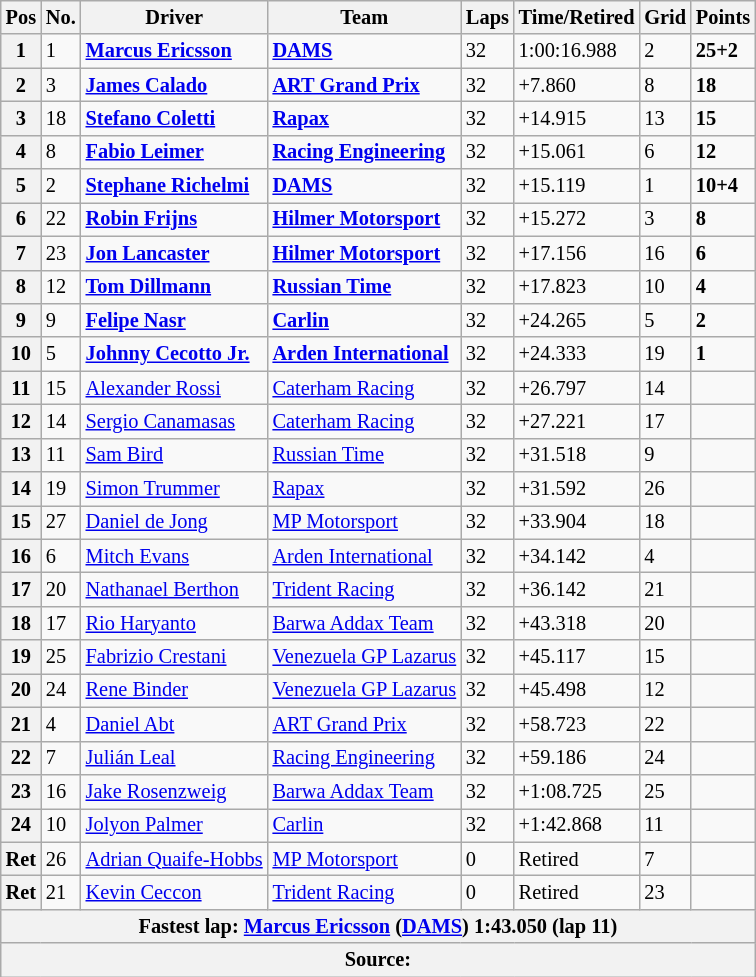<table class="wikitable" style="font-size:85%">
<tr>
<th>Pos</th>
<th>No.</th>
<th>Driver</th>
<th>Team</th>
<th>Laps</th>
<th>Time/Retired</th>
<th>Grid</th>
<th>Points</th>
</tr>
<tr>
<th>1</th>
<td>1</td>
<td> <strong><a href='#'>Marcus Ericsson</a></strong></td>
<td><strong><a href='#'>DAMS</a></strong></td>
<td>32</td>
<td>1:00:16.988</td>
<td>2</td>
<td><strong>25+2</strong></td>
</tr>
<tr>
<th>2</th>
<td>3</td>
<td> <strong><a href='#'>James Calado</a></strong></td>
<td><strong><a href='#'>ART Grand Prix</a></strong></td>
<td>32</td>
<td>+7.860</td>
<td>8</td>
<td><strong>18</strong></td>
</tr>
<tr>
<th>3</th>
<td>18</td>
<td> <strong><a href='#'>Stefano Coletti</a></strong></td>
<td><strong><a href='#'>Rapax</a></strong></td>
<td>32</td>
<td>+14.915</td>
<td>13</td>
<td><strong>15</strong></td>
</tr>
<tr>
<th>4</th>
<td>8</td>
<td> <strong><a href='#'>Fabio Leimer</a></strong></td>
<td><strong><a href='#'>Racing Engineering</a></strong></td>
<td>32</td>
<td>+15.061</td>
<td>6</td>
<td><strong>12</strong></td>
</tr>
<tr>
<th>5</th>
<td>2</td>
<td> <strong><a href='#'>Stephane Richelmi</a></strong></td>
<td><strong><a href='#'>DAMS</a></strong></td>
<td>32</td>
<td>+15.119</td>
<td>1</td>
<td><strong>10+4</strong></td>
</tr>
<tr>
<th>6</th>
<td>22</td>
<td> <strong><a href='#'>Robin Frijns</a></strong></td>
<td><strong><a href='#'>Hilmer Motorsport</a></strong></td>
<td>32</td>
<td>+15.272</td>
<td>3</td>
<td><strong>8</strong></td>
</tr>
<tr>
<th>7</th>
<td>23</td>
<td> <strong><a href='#'>Jon Lancaster</a></strong></td>
<td><strong><a href='#'>Hilmer Motorsport</a></strong></td>
<td>32</td>
<td>+17.156</td>
<td>16</td>
<td><strong>6</strong></td>
</tr>
<tr>
<th>8</th>
<td>12</td>
<td> <strong><a href='#'>Tom Dillmann</a></strong></td>
<td><strong><a href='#'>Russian Time</a></strong></td>
<td>32</td>
<td>+17.823</td>
<td>10</td>
<td><strong>4</strong></td>
</tr>
<tr>
<th>9</th>
<td>9</td>
<td> <strong><a href='#'>Felipe Nasr</a></strong></td>
<td><strong><a href='#'>Carlin</a></strong></td>
<td>32</td>
<td>+24.265</td>
<td>5</td>
<td><strong>2</strong></td>
</tr>
<tr>
<th>10</th>
<td>5</td>
<td> <strong><a href='#'>Johnny Cecotto Jr.</a></strong></td>
<td><strong><a href='#'>Arden International</a></strong></td>
<td>32</td>
<td>+24.333</td>
<td>19</td>
<td><strong>1</strong></td>
</tr>
<tr>
<th>11</th>
<td>15</td>
<td> <a href='#'>Alexander Rossi</a></td>
<td><a href='#'>Caterham Racing</a></td>
<td>32</td>
<td>+26.797</td>
<td>14</td>
<td></td>
</tr>
<tr>
<th>12</th>
<td>14</td>
<td> <a href='#'>Sergio Canamasas</a></td>
<td><a href='#'>Caterham Racing</a></td>
<td>32</td>
<td>+27.221</td>
<td>17</td>
<td></td>
</tr>
<tr>
<th>13</th>
<td>11</td>
<td> <a href='#'>Sam Bird</a></td>
<td><a href='#'>Russian Time</a></td>
<td>32</td>
<td>+31.518</td>
<td>9</td>
<td></td>
</tr>
<tr>
<th>14</th>
<td>19</td>
<td> <a href='#'>Simon Trummer</a></td>
<td><a href='#'>Rapax</a></td>
<td>32</td>
<td>+31.592</td>
<td>26</td>
<td></td>
</tr>
<tr>
<th>15</th>
<td>27</td>
<td> <a href='#'>Daniel de Jong</a></td>
<td><a href='#'>MP Motorsport</a></td>
<td>32</td>
<td>+33.904</td>
<td>18</td>
<td></td>
</tr>
<tr>
<th>16</th>
<td>6</td>
<td> <a href='#'>Mitch Evans</a></td>
<td><a href='#'>Arden International</a></td>
<td>32</td>
<td>+34.142</td>
<td>4</td>
<td></td>
</tr>
<tr>
<th>17</th>
<td>20</td>
<td> <a href='#'>Nathanael Berthon</a></td>
<td><a href='#'>Trident Racing</a></td>
<td>32</td>
<td>+36.142</td>
<td>21</td>
<td></td>
</tr>
<tr>
<th>18</th>
<td>17</td>
<td> <a href='#'>Rio Haryanto</a></td>
<td><a href='#'>Barwa Addax Team</a></td>
<td>32</td>
<td>+43.318</td>
<td>20</td>
<td></td>
</tr>
<tr>
<th>19</th>
<td>25</td>
<td> <a href='#'>Fabrizio Crestani</a></td>
<td><a href='#'>Venezuela GP Lazarus</a></td>
<td>32</td>
<td>+45.117</td>
<td>15</td>
<td></td>
</tr>
<tr>
<th>20</th>
<td>24</td>
<td> <a href='#'>Rene Binder</a></td>
<td><a href='#'>Venezuela GP Lazarus</a></td>
<td>32</td>
<td>+45.498</td>
<td>12</td>
<td></td>
</tr>
<tr>
<th>21</th>
<td>4</td>
<td> <a href='#'>Daniel Abt</a></td>
<td><a href='#'>ART Grand Prix</a></td>
<td>32</td>
<td>+58.723</td>
<td>22</td>
<td></td>
</tr>
<tr>
<th>22</th>
<td>7</td>
<td> <a href='#'>Julián Leal</a></td>
<td><a href='#'>Racing Engineering</a></td>
<td>32</td>
<td>+59.186</td>
<td>24</td>
<td></td>
</tr>
<tr>
<th>23</th>
<td>16</td>
<td> <a href='#'>Jake Rosenzweig</a></td>
<td><a href='#'>Barwa Addax Team</a></td>
<td>32</td>
<td>+1:08.725</td>
<td>25</td>
<td></td>
</tr>
<tr>
<th>24</th>
<td>10</td>
<td> <a href='#'>Jolyon Palmer</a></td>
<td><a href='#'>Carlin</a></td>
<td>32</td>
<td>+1:42.868</td>
<td>11</td>
<td></td>
</tr>
<tr>
<th>Ret</th>
<td>26</td>
<td> <a href='#'>Adrian Quaife-Hobbs</a></td>
<td><a href='#'>MP Motorsport</a></td>
<td>0</td>
<td>Retired</td>
<td>7</td>
<td></td>
</tr>
<tr>
<th>Ret</th>
<td>21</td>
<td> <a href='#'>Kevin Ceccon</a></td>
<td><a href='#'>Trident Racing</a></td>
<td>0</td>
<td>Retired</td>
<td>23</td>
<td></td>
</tr>
<tr>
<th colspan=8>Fastest lap: <a href='#'>Marcus Ericsson</a> (<a href='#'>DAMS</a>) 1:43.050 (lap 11)</th>
</tr>
<tr>
<th colspan="8">Source:</th>
</tr>
</table>
